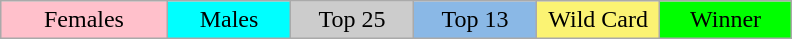<table class="wikitable" style="margin:1em auto; text-align:center;">
<tr>
<td style="background:pink; width:19%;">Females</td>
<td style="background:cyan; width:14%;">Males</td>
<td style="background:#ccc; width:14%;">Top 25</td>
<td style="background:#8ab8e6; width:14%;">Top 13</td>
<td style="background:#fbf373; width:14%;">Wild Card</td>
<td style="background:lime; width:15%;">Winner</td>
</tr>
</table>
